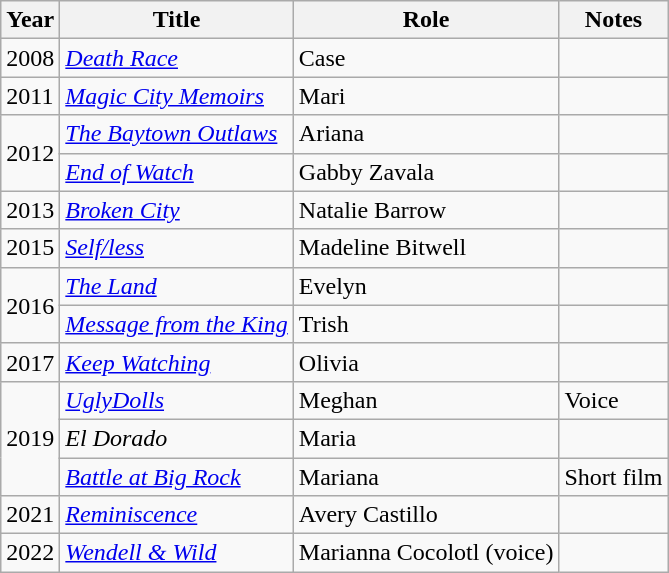<table class="wikitable sortable">
<tr>
<th>Year</th>
<th>Title</th>
<th>Role</th>
<th class="unsortable">Notes</th>
</tr>
<tr>
<td>2008</td>
<td><em><a href='#'>Death Race</a></em></td>
<td>Case</td>
<td></td>
</tr>
<tr>
<td>2011</td>
<td><em><a href='#'>Magic City Memoirs</a></em></td>
<td>Mari</td>
<td></td>
</tr>
<tr>
<td rowspan=2>2012</td>
<td><em><a href='#'>The Baytown Outlaws</a></em></td>
<td>Ariana</td>
<td></td>
</tr>
<tr>
<td><em><a href='#'>End of Watch</a></em></td>
<td>Gabby Zavala</td>
<td></td>
</tr>
<tr>
<td>2013</td>
<td><em><a href='#'>Broken City</a></em></td>
<td>Natalie Barrow</td>
<td></td>
</tr>
<tr>
<td>2015</td>
<td><em><a href='#'>Self/less</a></em></td>
<td>Madeline Bitwell</td>
<td></td>
</tr>
<tr>
<td rowspan=2>2016</td>
<td><em><a href='#'>The Land</a></em></td>
<td>Evelyn</td>
<td></td>
</tr>
<tr>
<td><em><a href='#'>Message from the King</a></em></td>
<td>Trish</td>
<td></td>
</tr>
<tr>
<td>2017</td>
<td><em><a href='#'>Keep Watching</a></em></td>
<td>Olivia</td>
<td></td>
</tr>
<tr>
<td rowspan=3>2019</td>
<td><em><a href='#'>UglyDolls</a></em></td>
<td>Meghan</td>
<td>Voice</td>
</tr>
<tr>
<td><em>El Dorado</em></td>
<td>Maria</td>
<td></td>
</tr>
<tr>
<td><em><a href='#'>Battle at Big Rock</a></em></td>
<td>Mariana</td>
<td>Short film</td>
</tr>
<tr>
<td>2021</td>
<td><em><a href='#'>Reminiscence</a></em></td>
<td>Avery Castillo</td>
<td></td>
</tr>
<tr>
<td>2022</td>
<td><em><a href='#'>Wendell & Wild</a></em></td>
<td>Marianna Cocolotl (voice)</td>
<td></td>
</tr>
</table>
